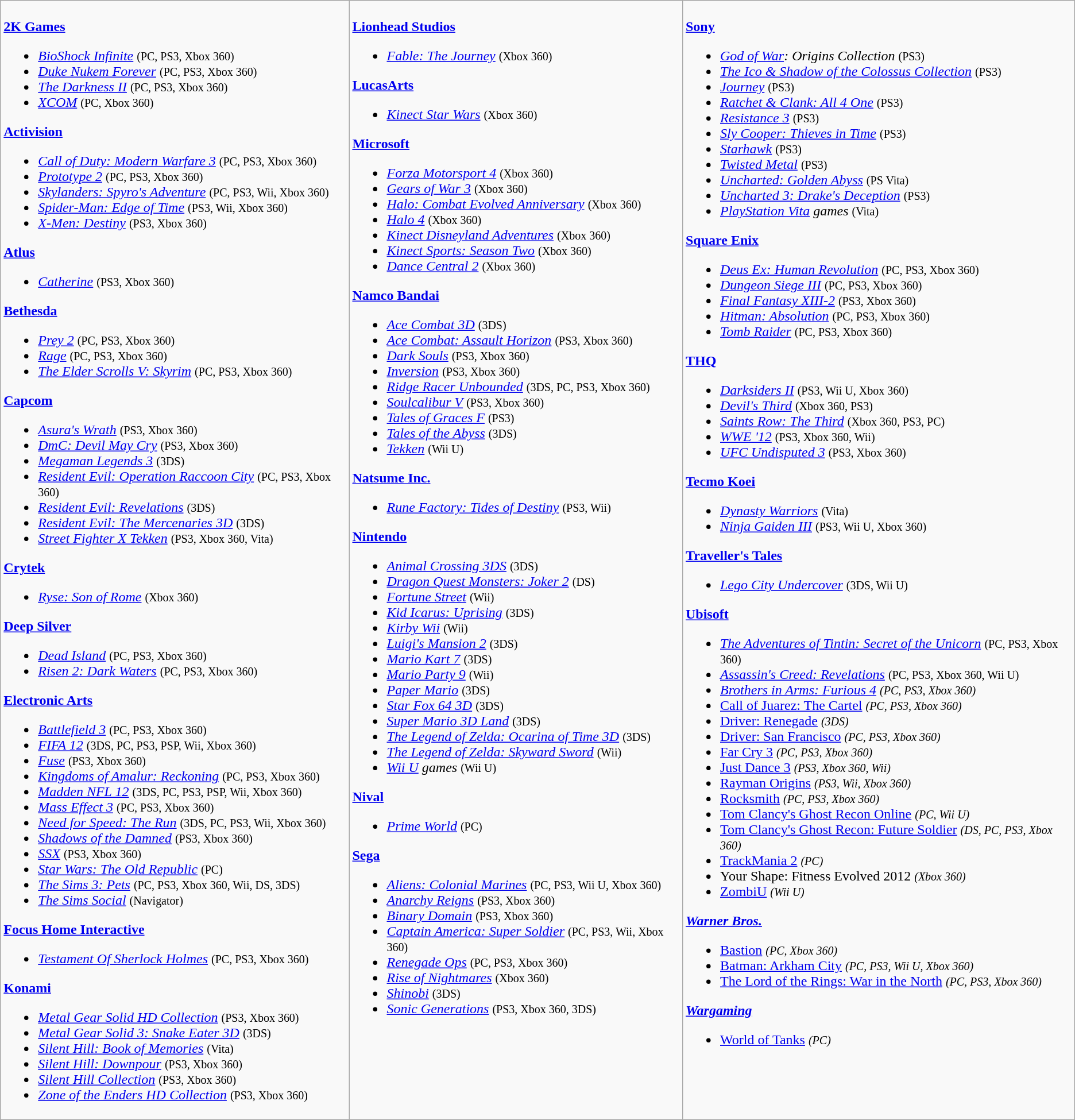<table class="wikitable">
<tr>
<td valign=top><br><strong><a href='#'>2K Games</a></strong><ul><li><em><a href='#'>BioShock Infinite</a></em> <small>(PC, PS3, Xbox 360)</small></li><li><em><a href='#'>Duke Nukem Forever</a></em> <small>(PC, PS3, Xbox 360)</small></li><li><em><a href='#'>The Darkness II</a></em> <small>(PC, PS3, Xbox 360)</small></li><li><em><a href='#'>XCOM</a></em> <small>(PC, Xbox 360)</small></li></ul><strong><a href='#'>Activision</a></strong><ul><li><em><a href='#'>Call of Duty: Modern Warfare 3</a></em> <small>(PC, PS3, Xbox 360)</small></li><li><em><a href='#'>Prototype 2</a></em> <small>(PC, PS3, Xbox 360)</small></li><li><em><a href='#'>Skylanders: Spyro's Adventure</a></em> <small>(PC, PS3, Wii, Xbox 360)</small></li><li><em><a href='#'>Spider-Man: Edge of Time</a></em> <small>(PS3, Wii, Xbox 360)</small></li><li><em><a href='#'>X-Men: Destiny</a></em> <small>(PS3, Xbox 360)</small></li></ul><strong><a href='#'>Atlus</a></strong><ul><li><em><a href='#'>Catherine</a></em> <small>(PS3, Xbox 360)</small></li></ul><strong><a href='#'>Bethesda</a></strong><ul><li><em><a href='#'>Prey 2</a></em> <small>(PC, PS3, Xbox 360)</small></li><li><em><a href='#'>Rage</a></em> <small>(PC, PS3, Xbox 360)</small></li><li><em><a href='#'>The Elder Scrolls V: Skyrim</a></em> <small>(PC, PS3, Xbox 360)</small></li></ul><strong><a href='#'>Capcom</a></strong><ul><li><em><a href='#'>Asura's Wrath</a></em> <small>(PS3, Xbox 360)</small></li><li><em><a href='#'>DmC: Devil May Cry</a></em> <small>(PS3, Xbox 360)</small></li><li><em><a href='#'>Megaman Legends 3</a></em> <small>(3DS)</small></li><li><em><a href='#'>Resident Evil: Operation Raccoon City</a></em> <small>(PC, PS3, Xbox 360)</small></li><li><em><a href='#'>Resident Evil: Revelations</a></em> <small>(3DS)</small></li><li><em><a href='#'>Resident Evil: The Mercenaries 3D</a></em> <small>(3DS)</small></li><li><em><a href='#'>Street Fighter X Tekken</a></em> <small>(PS3, Xbox 360, Vita)</small></li></ul><strong><a href='#'>Crytek</a></strong><ul><li><em><a href='#'>Ryse: Son of Rome</a></em> <small>(Xbox 360)</small></li></ul><strong><a href='#'>Deep Silver</a></strong><ul><li><em><a href='#'>Dead Island</a></em> <small>(PC, PS3, Xbox 360)</small></li><li><em><a href='#'>Risen 2: Dark Waters</a></em> <small>(PC, PS3, Xbox 360)</small></li></ul><strong><a href='#'>Electronic Arts</a></strong><ul><li><em><a href='#'>Battlefield 3</a></em> <small>(PC, PS3, Xbox 360)</small></li><li><em><a href='#'>FIFA 12</a></em> <small>(3DS, PC, PS3, PSP, Wii, Xbox 360)</small></li><li><em><a href='#'>Fuse</a></em> <small>(PS3, Xbox 360)</small></li><li><em><a href='#'>Kingdoms of Amalur: Reckoning</a></em> <small>(PC, PS3, Xbox 360)</small></li><li><em><a href='#'>Madden NFL 12</a></em> <small>(3DS, PC, PS3, PSP, Wii, Xbox 360)</small></li><li><em><a href='#'>Mass Effect 3</a></em> <small>(PC, PS3, Xbox 360)</small></li><li><em><a href='#'>Need for Speed: The Run</a></em> <small>(3DS, PC, PS3, Wii, Xbox 360)</small></li><li><em><a href='#'>Shadows of the Damned</a></em> <small>(PS3, Xbox 360)</small></li><li><em><a href='#'>SSX</a></em> <small>(PS3, Xbox 360)</small></li><li><em><a href='#'>Star Wars: The Old Republic</a></em> <small>(PC)</small></li><li><em><a href='#'>The Sims 3: Pets</a></em> <small>(PC, PS3, Xbox 360, Wii, DS, 3DS)</small></li><li><em><a href='#'>The Sims Social</a></em> <small>(Navigator)</small></li></ul><strong><a href='#'>Focus Home Interactive</a></strong><ul><li><em><a href='#'>Testament Of Sherlock Holmes</a></em> <small>(PC, PS3, Xbox 360)</small></li></ul><strong><a href='#'>Konami</a></strong><ul><li><em><a href='#'>Metal Gear Solid HD Collection</a></em> <small>(PS3, Xbox 360)</small></li><li><em><a href='#'>Metal Gear Solid 3: Snake Eater 3D</a></em> <small>(3DS)</small></li><li><em><a href='#'>Silent Hill: Book of Memories</a></em> <small>(Vita)</small></li><li><em><a href='#'>Silent Hill: Downpour</a></em> <small>(PS3, Xbox 360)</small></li><li><em><a href='#'>Silent Hill Collection</a></em> <small>(PS3, Xbox 360)</small></li><li><em><a href='#'>Zone of the Enders HD Collection</a></em> <small>(PS3, Xbox 360)</small></li></ul></td>
<td valign=top><br><strong><a href='#'>Lionhead Studios</a></strong><ul><li><em><a href='#'>Fable: The Journey</a></em> <small>(Xbox 360)</small></li></ul><strong><a href='#'>LucasArts</a></strong><ul><li><em><a href='#'>Kinect Star Wars</a></em> <small>(Xbox 360)</small></li></ul><strong><a href='#'>Microsoft</a></strong><ul><li><em><a href='#'>Forza Motorsport 4</a></em> <small>(Xbox 360)</small></li><li><em><a href='#'>Gears of War 3</a></em> <small>(Xbox 360)</small></li><li><em><a href='#'>Halo: Combat Evolved Anniversary</a></em> <small>(Xbox 360)</small></li><li><em><a href='#'>Halo 4</a></em> <small>(Xbox 360)</small></li><li><em><a href='#'>Kinect Disneyland Adventures</a></em> <small>(Xbox 360)</small></li><li><em><a href='#'>Kinect Sports: Season Two</a></em> <small>(Xbox 360)</small></li><li><em><a href='#'>Dance Central 2</a></em> <small>(Xbox 360)</small></li></ul><strong><a href='#'>Namco Bandai</a></strong><ul><li><em><a href='#'>Ace Combat 3D</a></em> <small>(3DS)</small></li><li><em><a href='#'>Ace Combat: Assault Horizon</a></em> <small>(PS3, Xbox 360)</small></li><li><em><a href='#'>Dark Souls</a></em> <small>(PS3, Xbox 360)</small></li><li><em><a href='#'>Inversion</a></em> <small>(PS3, Xbox 360)</small></li><li><em><a href='#'>Ridge Racer Unbounded</a></em> <small>(3DS, PC, PS3, Xbox 360)</small></li><li><em><a href='#'>Soulcalibur V</a></em> <small>(PS3, Xbox 360)</small></li><li><em><a href='#'>Tales of Graces F</a></em> <small>(PS3)</small></li><li><em><a href='#'>Tales of the Abyss</a></em> <small>(3DS)</small></li><li><em><a href='#'>Tekken</a></em> <small>(Wii U)</small></li></ul><strong><a href='#'>Natsume Inc.</a></strong><ul><li><em><a href='#'>Rune Factory: Tides of Destiny</a></em> <small>(PS3, Wii)</small></li></ul><strong><a href='#'>Nintendo</a></strong><ul><li><em><a href='#'>Animal Crossing 3DS</a></em> <small>(3DS)</small></li><li><em><a href='#'>Dragon Quest Monsters: Joker 2</a></em> <small>(DS)</small></li><li><em><a href='#'>Fortune Street</a></em> <small>(Wii)</small></li><li><em><a href='#'>Kid Icarus: Uprising</a></em> <small>(3DS)</small></li><li><em><a href='#'>Kirby Wii</a></em> <small>(Wii)</small></li><li><em><a href='#'>Luigi's Mansion 2</a></em> <small>(3DS)</small></li><li><em><a href='#'>Mario Kart 7</a></em> <small>(3DS)</small></li><li><em><a href='#'>Mario Party 9</a> </em> <small>(Wii)</small></li><li><em><a href='#'>Paper Mario</a></em> <small>(3DS)</small></li><li><em><a href='#'>Star Fox 64 3D</a></em> <small>(3DS)</small></li><li><em><a href='#'>Super Mario 3D Land</a></em> <small>(3DS)</small></li><li><em><a href='#'>The Legend of Zelda: Ocarina of Time 3D</a></em> <small>(3DS)</small></li><li><em><a href='#'>The Legend of Zelda: Skyward Sword</a></em> <small>(Wii)</small></li><li><em><a href='#'>Wii U</a> games</em> <small>(Wii U)</small></li></ul><strong><a href='#'>Nival</a></strong><ul><li><em><a href='#'>Prime World</a></em> <small>(PC)</small></li></ul><strong><a href='#'>Sega</a></strong><ul><li><em><a href='#'>Aliens: Colonial Marines</a></em> <small>(PC, PS3, Wii U, Xbox 360)</small></li><li><em><a href='#'>Anarchy Reigns</a></em> <small>(PS3, Xbox 360)</small></li><li><em><a href='#'>Binary Domain</a></em> <small>(PS3, Xbox 360)</small></li><li><em><a href='#'>Captain America: Super Soldier</a></em> <small>(PC, PS3, Wii, Xbox 360)</small></li><li><em><a href='#'>Renegade Ops</a></em> <small>(PC, PS3, Xbox 360)</small></li><li><em><a href='#'>Rise of Nightmares</a></em> <small>(Xbox 360)</small></li><li><em><a href='#'>Shinobi</a></em> <small>(3DS)</small></li><li><em><a href='#'>Sonic Generations</a></em> <small>(PS3, Xbox 360, 3DS)</small></li></ul></td>
<td valign=top><br><strong><a href='#'>Sony</a></strong><ul><li><em><a href='#'>God of War</a>: Origins Collection</em> <small>(PS3)</small></li><li><em><a href='#'>The Ico & Shadow of the Colossus Collection</a></em> <small>(PS3)</small></li><li><em><a href='#'>Journey</a></em> <small>(PS3)</small></li><li><em><a href='#'>Ratchet & Clank: All 4 One</a></em> <small>(PS3)</small></li><li><em><a href='#'>Resistance 3</a></em> <small>(PS3)</small></li><li><em><a href='#'>Sly Cooper: Thieves in Time</a></em> <small>(PS3)</small></li><li><em><a href='#'>Starhawk</a></em> <small>(PS3)</small></li><li><em><a href='#'>Twisted Metal</a></em> <small>(PS3)</small></li><li><em><a href='#'>Uncharted: Golden Abyss</a></em> <small>(PS Vita)</small></li><li><em><a href='#'>Uncharted 3: Drake's Deception</a></em> <small>(PS3)</small></li><li><em><a href='#'>PlayStation Vita</a> games</em> <small>(Vita)</small></li></ul><strong><a href='#'>Square Enix</a></strong><ul><li><em><a href='#'>Deus Ex: Human Revolution</a></em> <small>(PC, PS3, Xbox 360)</small></li><li><em><a href='#'>Dungeon Siege III</a></em> <small>(PC, PS3, Xbox 360)</small></li><li><em><a href='#'>Final Fantasy XIII-2</a></em> <small>(PS3, Xbox 360)</small></li><li><em><a href='#'>Hitman: Absolution</a></em> <small>(PC, PS3, Xbox 360)</small></li><li><em><a href='#'>Tomb Raider</a></em> <small>(PC, PS3, Xbox 360)</small></li></ul><strong><a href='#'>THQ</a></strong><ul><li><em><a href='#'>Darksiders II</a></em> <small>(PS3, Wii U, Xbox 360)</small></li><li><em><a href='#'>Devil's Third</a></em> <small>(Xbox 360, PS3)</small></li><li><em><a href='#'>Saints Row: The Third</a></em> <small>(Xbox 360, PS3, PC)</small></li><li><em><a href='#'>WWE '12</a></em> <small>(PS3, Xbox 360, Wii)</small></li><li><em><a href='#'>UFC Undisputed 3</a></em> <small>(PS3, Xbox 360)</small></li></ul><strong><a href='#'>Tecmo Koei</a></strong><ul><li><em><a href='#'>Dynasty Warriors</a></em> <small>(Vita)</small></li><li><em><a href='#'>Ninja Gaiden III</a></em> <small>(PS3, Wii U, Xbox 360)</small></li></ul><strong><a href='#'>Traveller's Tales</a></strong><ul><li><em><a href='#'>Lego City Undercover</a></em> <small>(3DS, Wii U)</small></li></ul><strong><a href='#'>Ubisoft</a></strong><ul><li><em><a href='#'>The Adventures of Tintin: Secret of the Unicorn</a></em> <small>(PC, PS3, Xbox 360)</small></li><li><em><a href='#'>Assassin's Creed: Revelations</a></em> <small>(PC, PS3, Xbox 360, Wii U)</small></li><li><em><a href='#'>Brothers in Arms: Furious 4</a> <small>(PC, PS3, Xbox 360)</small></li><li></em><a href='#'>Call of Juarez: The Cartel</a><em> <small>(PC, PS3, Xbox 360)</small></li><li></em><a href='#'>Driver: Renegade</a><em> <small>(3DS)</small></li><li></em><a href='#'>Driver: San Francisco</a><em> <small>(PC, PS3, Xbox 360)</small></li><li></em><a href='#'>Far Cry 3</a><em> <small>(PC, PS3, Xbox 360)</small></li><li></em><a href='#'>Just Dance 3</a><em> <small>(PS3, Xbox 360, Wii)</small></li><li></em><a href='#'>Rayman Origins</a><em> <small>(PS3, Wii, Xbox 360)</small></li><li></em><a href='#'>Rocksmith</a><em> <small>(PC, PS3, Xbox 360)</small></li><li></em><a href='#'>Tom Clancy's Ghost Recon Online</a><em> <small>(PC, Wii U)</small></li><li></em><a href='#'>Tom Clancy's Ghost Recon: Future Soldier</a><em> <small>(DS, PC, PS3, Xbox 360)</small></li><li></em><a href='#'>TrackMania 2</a><em> <small>(PC)</small></li><li></em>Your Shape: Fitness Evolved 2012<em> <small>(Xbox 360)</small></li><li></em><a href='#'>ZombiU</a><em> <small>(Wii U)</small></li></ul><strong><a href='#'>Warner Bros.</a></strong><ul><li></em><a href='#'>Bastion</a><em> <small>(PC, Xbox 360)</small></li><li></em><a href='#'>Batman: Arkham City</a><em> <small>(PC, PS3, Wii U, Xbox 360)</small></li><li></em><a href='#'>The Lord of the Rings: War in the North</a><em> <small>(PC, PS3, Xbox 360)</small></li></ul><strong><a href='#'>Wargaming</a></strong><ul><li></em><a href='#'>World of Tanks</a><em> <small>(PC)</small></li></ul></td>
</tr>
</table>
